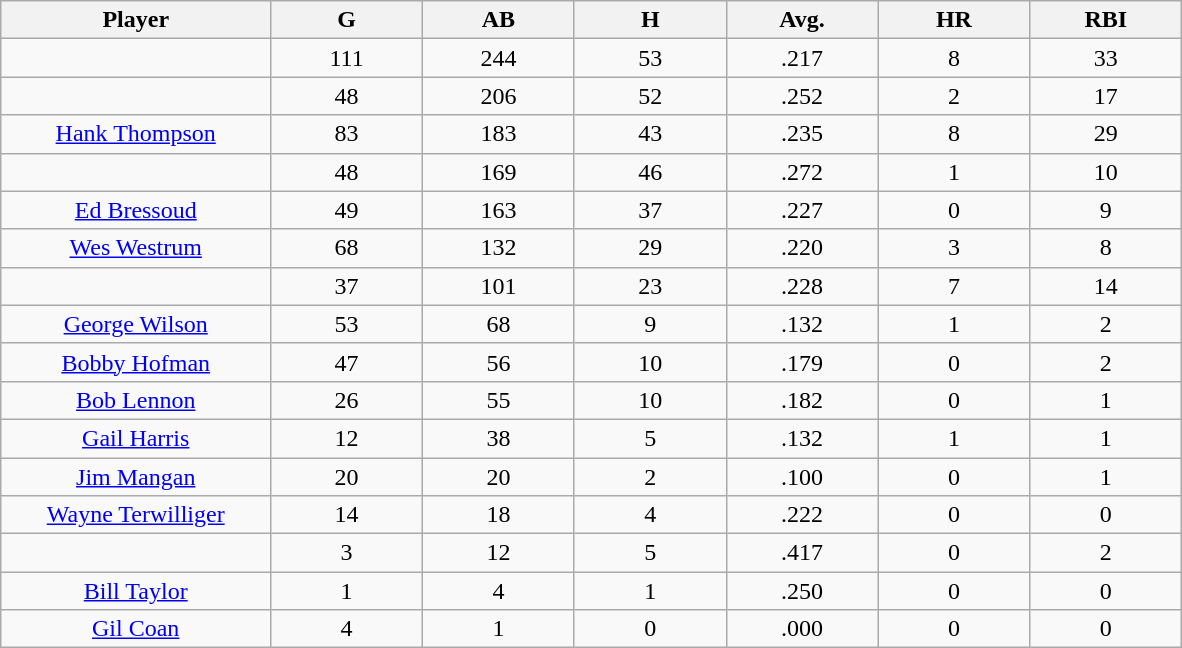<table class="wikitable sortable">
<tr>
<th bgcolor="#DDDDFF" width="16%">Player</th>
<th bgcolor="#DDDDFF" width="9%">G</th>
<th bgcolor="#DDDDFF" width="9%">AB</th>
<th bgcolor="#DDDDFF" width="9%">H</th>
<th bgcolor="#DDDDFF" width="9%">Avg.</th>
<th bgcolor="#DDDDFF" width="9%">HR</th>
<th bgcolor="#DDDDFF" width="9%">RBI</th>
</tr>
<tr align="center">
<td></td>
<td>111</td>
<td>244</td>
<td>53</td>
<td>.217</td>
<td>8</td>
<td>33</td>
</tr>
<tr align="center">
<td></td>
<td>48</td>
<td>206</td>
<td>52</td>
<td>.252</td>
<td>2</td>
<td>17</td>
</tr>
<tr align="center">
<td><a href='#'>Hank Thompson</a></td>
<td>83</td>
<td>183</td>
<td>43</td>
<td>.235</td>
<td>8</td>
<td>29</td>
</tr>
<tr align="center">
<td></td>
<td>48</td>
<td>169</td>
<td>46</td>
<td>.272</td>
<td>1</td>
<td>10</td>
</tr>
<tr align="center">
<td><a href='#'>Ed Bressoud</a></td>
<td>49</td>
<td>163</td>
<td>37</td>
<td>.227</td>
<td>0</td>
<td>9</td>
</tr>
<tr align="center">
<td><a href='#'>Wes Westrum</a></td>
<td>68</td>
<td>132</td>
<td>29</td>
<td>.220</td>
<td>3</td>
<td>8</td>
</tr>
<tr align="center">
<td></td>
<td>37</td>
<td>101</td>
<td>23</td>
<td>.228</td>
<td>7</td>
<td>14</td>
</tr>
<tr align="center">
<td><a href='#'>George Wilson</a></td>
<td>53</td>
<td>68</td>
<td>9</td>
<td>.132</td>
<td>1</td>
<td>2</td>
</tr>
<tr align="center">
<td><a href='#'>Bobby Hofman</a></td>
<td>47</td>
<td>56</td>
<td>10</td>
<td>.179</td>
<td>0</td>
<td>2</td>
</tr>
<tr align="center">
<td><a href='#'>Bob Lennon</a></td>
<td>26</td>
<td>55</td>
<td>10</td>
<td>.182</td>
<td>0</td>
<td>1</td>
</tr>
<tr align="center">
<td><a href='#'>Gail Harris</a></td>
<td>12</td>
<td>38</td>
<td>5</td>
<td>.132</td>
<td>1</td>
<td>1</td>
</tr>
<tr align="center">
<td><a href='#'>Jim Mangan</a></td>
<td>20</td>
<td>20</td>
<td>2</td>
<td>.100</td>
<td>0</td>
<td>1</td>
</tr>
<tr align="center">
<td><a href='#'>Wayne Terwilliger</a></td>
<td>14</td>
<td>18</td>
<td>4</td>
<td>.222</td>
<td>0</td>
<td>0</td>
</tr>
<tr align="center">
<td></td>
<td>3</td>
<td>12</td>
<td>5</td>
<td>.417</td>
<td>0</td>
<td>2</td>
</tr>
<tr align="center">
<td><a href='#'>Bill Taylor</a></td>
<td>1</td>
<td>4</td>
<td>1</td>
<td>.250</td>
<td>0</td>
<td>0</td>
</tr>
<tr align="center">
<td><a href='#'>Gil Coan</a></td>
<td>4</td>
<td>1</td>
<td>0</td>
<td>.000</td>
<td>0</td>
<td>0</td>
</tr>
</table>
